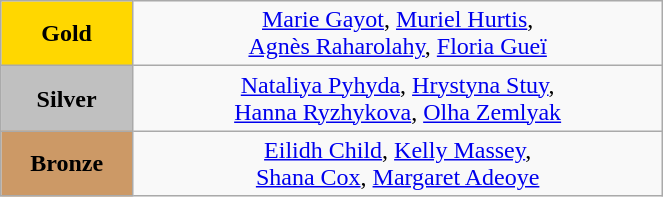<table class="wikitable" style=" text-align:center; " width="35%">
<tr>
<td bgcolor="gold"><strong>Gold</strong></td>
<td><a href='#'>Marie Gayot</a>, <a href='#'>Muriel Hurtis</a>,<br> <a href='#'>Agnès Raharolahy</a>, <a href='#'>Floria Gueï</a><br><small><em></em></small></td>
</tr>
<tr>
<td bgcolor="silver"><strong>Silver</strong></td>
<td><a href='#'>Nataliya Pyhyda</a>, <a href='#'>Hrystyna Stuy</a>,<br> <a href='#'>Hanna Ryzhykova</a>, <a href='#'>Olha Zemlyak</a><br><small><em></em></small></td>
</tr>
<tr>
<td bgcolor="CC9966"><strong>Bronze</strong></td>
<td><a href='#'>Eilidh Child</a>, <a href='#'>Kelly Massey</a>,<br> <a href='#'>Shana Cox</a>, <a href='#'>Margaret Adeoye</a><br><small><em></em></small></td>
</tr>
</table>
